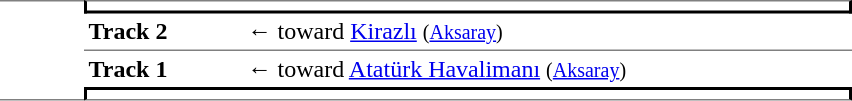<table cellspacing=0 cellpadding=3>
<tr>
<td style="border-top:solid 1px gray;border-bottom:solid 1px gray;vertical-align:top;" width=50 rowspan=4></td>
<td style="border-top:solid 1px gray;border-right:solid 2px black;border-left:solid 2px black;border-bottom:solid 2px black;text-align:center;" colspan=2></td>
</tr>
<tr>
<td style="border-bottom:solid 1px gray;" width=100><strong>Track 2</strong></td>
<td style="border-bottom:solid 1px gray;" width=400>←  toward <a href='#'>Kirazlı</a> <small>(<a href='#'>Aksaray</a>)</small></td>
</tr>
<tr>
<td><strong>Track 1</strong></td>
<td>←  toward <a href='#'>Atatürk Havalimanı</a> <small>(<a href='#'>Aksaray</a>)</small></td>
</tr>
<tr>
<td style="border-bottom:solid 1px gray;border-top:solid 2px black;border-right:solid 2px black;border-left:solid 2px black;text-align:center;" colspan=2></td>
</tr>
</table>
